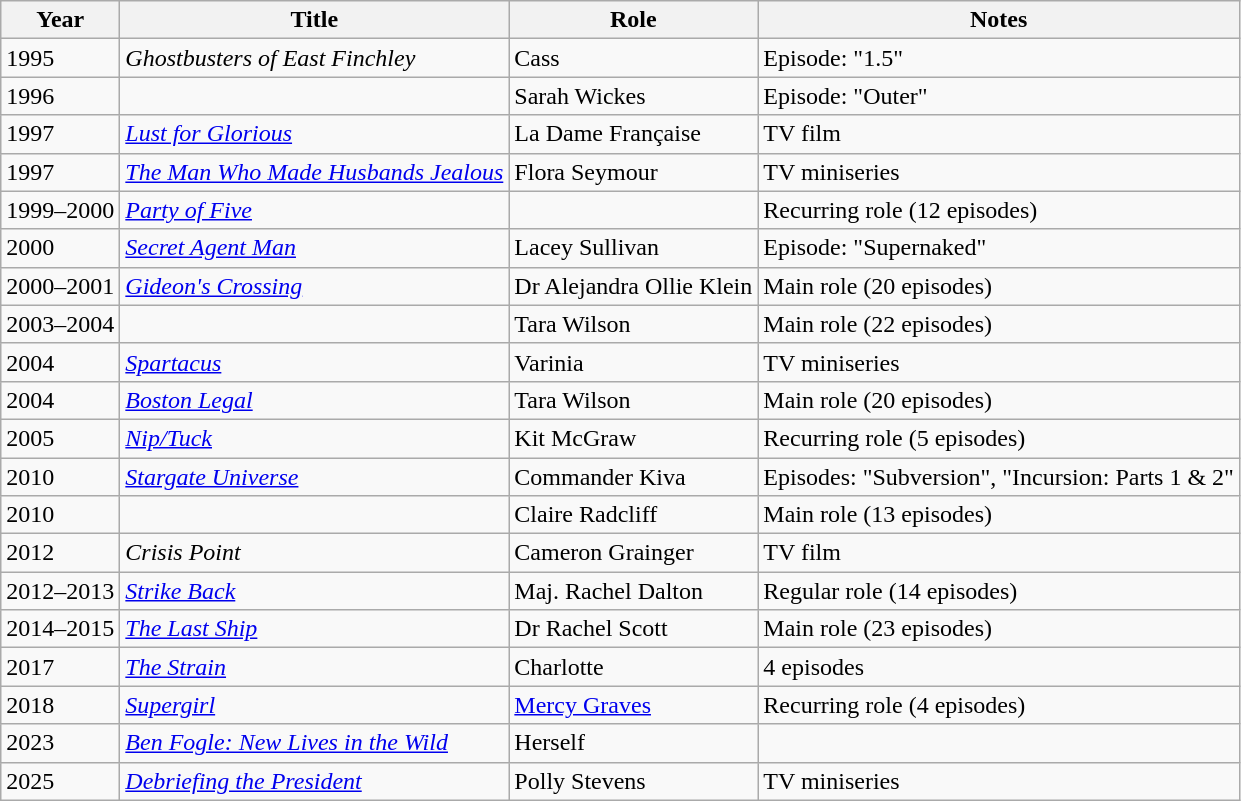<table class="wikitable sortable">
<tr>
<th>Year</th>
<th>Title</th>
<th>Role</th>
<th class="unsortable">Notes</th>
</tr>
<tr>
<td>1995</td>
<td><em>Ghostbusters of East Finchley</em></td>
<td>Cass</td>
<td>Episode: "1.5"</td>
</tr>
<tr>
<td>1996</td>
<td><em></em></td>
<td>Sarah Wickes</td>
<td>Episode: "Outer"</td>
</tr>
<tr>
<td>1997</td>
<td><em><a href='#'>Lust for Glorious</a></em></td>
<td>La Dame Française</td>
<td>TV film</td>
</tr>
<tr>
<td>1997</td>
<td><em><a href='#'>The Man Who Made Husbands Jealous</a></em></td>
<td>Flora Seymour</td>
<td>TV miniseries</td>
</tr>
<tr>
<td>1999–2000</td>
<td><em><a href='#'>Party of Five</a></em></td>
<td></td>
<td>Recurring role (12 episodes)</td>
</tr>
<tr>
<td>2000</td>
<td><em><a href='#'>Secret Agent Man</a></em></td>
<td>Lacey Sullivan</td>
<td>Episode: "Supernaked"</td>
</tr>
<tr>
<td>2000–2001</td>
<td><em><a href='#'>Gideon's Crossing</a></em></td>
<td>Dr Alejandra Ollie Klein</td>
<td>Main role (20 episodes)</td>
</tr>
<tr>
<td>2003–2004</td>
<td><em></em></td>
<td>Tara Wilson</td>
<td>Main role (22 episodes)</td>
</tr>
<tr>
<td>2004</td>
<td><em><a href='#'>Spartacus</a></em></td>
<td>Varinia</td>
<td>TV miniseries</td>
</tr>
<tr>
<td>2004</td>
<td><em><a href='#'>Boston Legal</a></em></td>
<td>Tara Wilson</td>
<td>Main role (20 episodes)</td>
</tr>
<tr>
<td>2005</td>
<td><em><a href='#'>Nip/Tuck</a></em></td>
<td>Kit McGraw</td>
<td>Recurring role (5 episodes)</td>
</tr>
<tr>
<td>2010</td>
<td><em><a href='#'>Stargate Universe</a></em></td>
<td>Commander Kiva</td>
<td>Episodes: "Subversion", "Incursion: Parts 1 & 2"</td>
</tr>
<tr>
<td>2010</td>
<td><em></em></td>
<td>Claire Radcliff</td>
<td>Main role (13 episodes)</td>
</tr>
<tr>
<td>2012</td>
<td><em>Crisis Point</em></td>
<td>Cameron Grainger</td>
<td>TV film</td>
</tr>
<tr>
<td>2012–2013</td>
<td><em><a href='#'>Strike Back</a></em></td>
<td>Maj. Rachel Dalton</td>
<td>Regular role (14 episodes)</td>
</tr>
<tr>
<td>2014–2015</td>
<td><em><a href='#'>The Last Ship</a></em></td>
<td>Dr Rachel Scott</td>
<td>Main role (23 episodes)</td>
</tr>
<tr>
<td>2017</td>
<td><em><a href='#'>The Strain</a></em></td>
<td>Charlotte</td>
<td>4 episodes</td>
</tr>
<tr>
<td>2018</td>
<td><em><a href='#'>Supergirl</a></em></td>
<td><a href='#'>Mercy Graves</a></td>
<td>Recurring role (4 episodes)</td>
</tr>
<tr>
<td>2023</td>
<td><em><a href='#'>Ben Fogle: New Lives in the Wild</a></em></td>
<td>Herself</td>
<td></td>
</tr>
<tr>
<td>2025</td>
<td><em><a href='#'>Debriefing the President</a></em></td>
<td>Polly Stevens</td>
<td>TV miniseries</td>
</tr>
</table>
